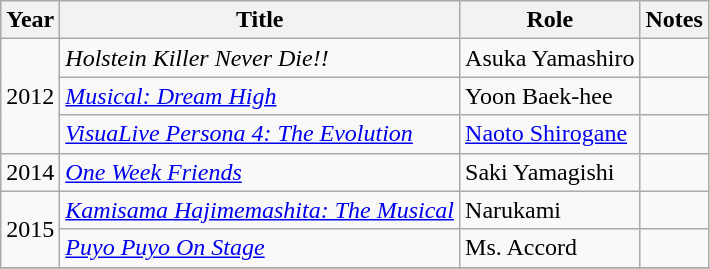<table class="wikitable sortable">
<tr>
<th>Year</th>
<th>Title</th>
<th>Role</th>
<th class="unsortable">Notes</th>
</tr>
<tr>
<td rowspan="3">2012</td>
<td><em>Holstein Killer Never Die!!</em></td>
<td>Asuka Yamashiro</td>
<td></td>
</tr>
<tr>
<td><em><a href='#'>Musical: Dream High</a></em></td>
<td>Yoon Baek-hee</td>
<td></td>
</tr>
<tr>
<td><em><a href='#'>VisuaLive Persona 4: The Evolution</a></em></td>
<td><a href='#'>Naoto Shirogane</a></td>
<td></td>
</tr>
<tr>
<td>2014</td>
<td><em><a href='#'>One Week Friends</a></em></td>
<td>Saki Yamagishi</td>
<td></td>
</tr>
<tr>
<td rowspan="2">2015</td>
<td><em><a href='#'>Kamisama Hajimemashita: The Musical</a></em></td>
<td>Narukami</td>
<td></td>
</tr>
<tr>
<td><em><a href='#'>Puyo Puyo On Stage</a></em></td>
<td>Ms. Accord</td>
<td></td>
</tr>
<tr>
</tr>
</table>
